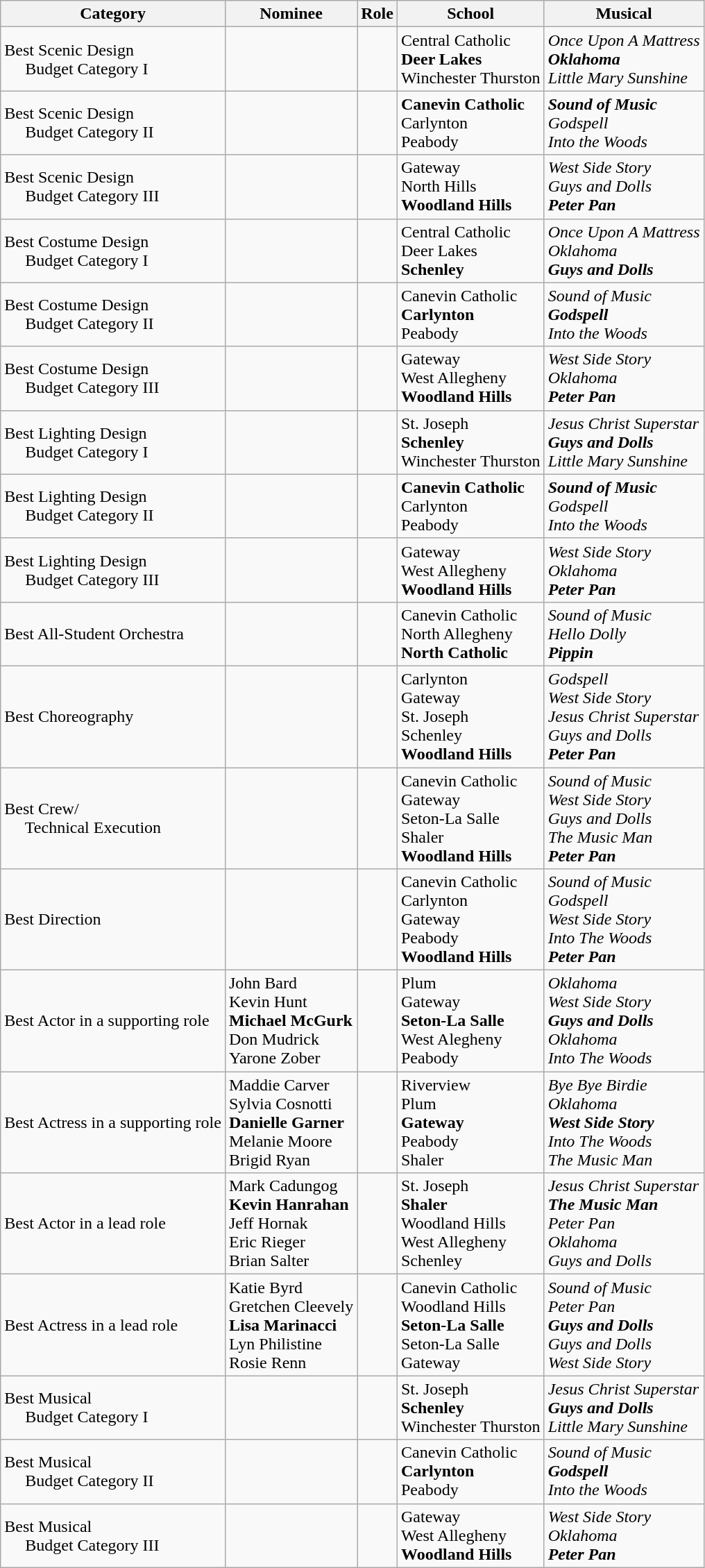<table class="wikitable">
<tr>
<th>Category</th>
<th>Nominee</th>
<th>Role</th>
<th>School</th>
<th>Musical</th>
</tr>
<tr>
<td>Best Scenic Design<br>     Budget Category I</td>
<td></td>
<td></td>
<td>Central Catholic<br><strong>Deer Lakes</strong><br>Winchester Thurston</td>
<td><em>Once Upon A Mattress</em><br><strong><em>Oklahoma</em></strong><br><em>Little Mary Sunshine</em></td>
</tr>
<tr>
<td>Best Scenic Design<br>     Budget Category II</td>
<td></td>
<td></td>
<td><strong>Canevin Catholic</strong><br>Carlynton<br>Peabody</td>
<td><strong><em>Sound of Music</em></strong><br><em>Godspell</em><br><em>Into the Woods</em></td>
</tr>
<tr>
<td>Best Scenic Design<br>     Budget Category III</td>
<td></td>
<td></td>
<td>Gateway<br>North Hills<br><strong>Woodland Hills</strong></td>
<td><em>West Side Story</em><br><em>Guys and Dolls</em><br><strong><em>Peter Pan</em></strong></td>
</tr>
<tr>
<td>Best Costume Design<br>     Budget Category I</td>
<td></td>
<td></td>
<td>Central Catholic<br>Deer Lakes<br><strong>Schenley</strong></td>
<td><em>Once Upon A Mattress</em><br><em>Oklahoma</em><br><strong><em>Guys and Dolls</em></strong></td>
</tr>
<tr>
<td>Best Costume Design<br>     Budget Category II</td>
<td></td>
<td></td>
<td>Canevin Catholic<br><strong>Carlynton</strong><br>Peabody</td>
<td><em>Sound of Music</em><br><strong><em>Godspell</em></strong><br><em>Into the Woods</em></td>
</tr>
<tr>
<td>Best Costume Design<br>     Budget Category III</td>
<td></td>
<td></td>
<td>Gateway<br>West Allegheny<br><strong>Woodland Hills</strong></td>
<td><em>West Side Story</em><br><em>Oklahoma</em><br><strong><em>Peter Pan</em></strong></td>
</tr>
<tr>
<td>Best Lighting Design<br>     Budget Category I</td>
<td></td>
<td></td>
<td>St. Joseph<br><strong>Schenley</strong><br>Winchester Thurston</td>
<td><em>Jesus Christ Superstar</em><br><strong><em>Guys and Dolls</em></strong><br><em>Little Mary Sunshine</em></td>
</tr>
<tr>
<td>Best Lighting Design<br>     Budget Category II</td>
<td></td>
<td></td>
<td><strong>Canevin Catholic</strong><br>Carlynton<br>Peabody</td>
<td><strong><em>Sound of Music</em></strong><br><em>Godspell</em><br><em>Into the Woods</em></td>
</tr>
<tr>
<td>Best Lighting Design<br>     Budget Category III</td>
<td></td>
<td></td>
<td>Gateway<br>West Allegheny<br><strong>Woodland Hills</strong></td>
<td><em>West Side Story</em><br><em>Oklahoma</em><br><strong><em>Peter Pan</em></strong></td>
</tr>
<tr>
<td>Best All-Student Orchestra</td>
<td></td>
<td></td>
<td>Canevin Catholic<br>North Allegheny<br><strong>North Catholic</strong></td>
<td><em>Sound of Music</em><br><em>Hello Dolly</em><br><strong><em>Pippin</em></strong></td>
</tr>
<tr>
<td>Best Choreography</td>
<td></td>
<td></td>
<td>Carlynton<br>Gateway<br>St. Joseph<br>Schenley<br><strong>Woodland Hills</strong></td>
<td><em>Godspell</em><br><em>West Side Story</em><br><em>Jesus Christ Superstar</em><br><em>Guys and Dolls</em><br><strong><em>Peter Pan</em></strong></td>
</tr>
<tr>
<td>Best Crew/<br>     Technical Execution</td>
<td></td>
<td></td>
<td>Canevin Catholic<br>Gateway<br>Seton-La Salle<br>Shaler<br><strong>Woodland Hills</strong></td>
<td><em>Sound of Music</em><br><em>West Side Story</em><br><em>Guys and Dolls</em><br><em>The Music Man</em><br><strong><em>Peter Pan</em></strong></td>
</tr>
<tr>
<td>Best Direction</td>
<td></td>
<td></td>
<td>Canevin Catholic<br>Carlynton<br>Gateway<br>Peabody<br><strong>Woodland Hills</strong></td>
<td><em>Sound of Music</em><br><em>Godspell</em><br><em>West Side Story</em><br><em>Into The Woods</em><br><strong><em>Peter Pan</em></strong></td>
</tr>
<tr>
<td>Best Actor in a supporting role</td>
<td>John Bard<br>Kevin Hunt<br><strong>Michael McGurk</strong><br>Don Mudrick<br>Yarone Zober</td>
<td></td>
<td>Plum<br>Gateway<br><strong>Seton-La Salle</strong><br>West Alegheny<br>Peabody</td>
<td><em>Oklahoma</em><br><em>West Side Story</em><br><strong><em>Guys and Dolls</em></strong><br><em>Oklahoma</em><br><em>Into The Woods</em></td>
</tr>
<tr>
<td>Best Actress in a supporting role</td>
<td>Maddie Carver<br>Sylvia Cosnotti<br><strong>Danielle Garner</strong><br>Melanie Moore<br>Brigid Ryan</td>
<td></td>
<td>Riverview<br>Plum<br><strong>Gateway</strong><br>Peabody<br>Shaler</td>
<td><em>Bye Bye Birdie</em><br><em>Oklahoma</em><br><strong><em>West Side Story</em></strong><br><em>Into The Woods</em><br><em>The Music Man</em></td>
</tr>
<tr>
<td>Best Actor in a lead role</td>
<td>Mark Cadungog<br><strong>Kevin Hanrahan</strong><br>Jeff Hornak<br>Eric Rieger<br>Brian Salter</td>
<td></td>
<td>St. Joseph<br><strong>Shaler</strong><br>Woodland Hills<br>West Allegheny<br>Schenley</td>
<td><em>Jesus Christ Superstar</em><br><strong><em>The Music Man</em></strong><br><em>Peter Pan</em><br><em>Oklahoma</em><br><em>Guys and Dolls</em></td>
</tr>
<tr>
<td>Best Actress in a lead role</td>
<td>Katie Byrd<br>Gretchen Cleevely<br><strong>Lisa Marinacci</strong><br>Lyn Philistine<br>Rosie Renn</td>
<td></td>
<td>Canevin Catholic<br>Woodland Hills<br><strong>Seton-La Salle</strong><br>Seton-La Salle<br>Gateway</td>
<td><em>Sound of Music</em><br><em>Peter Pan</em><br><strong><em>Guys and Dolls</em></strong><br><em>Guys and Dolls</em><br><em>West Side Story</em></td>
</tr>
<tr>
<td>Best Musical<br>     Budget Category I</td>
<td></td>
<td></td>
<td>St. Joseph<br><strong>Schenley</strong><br>Winchester Thurston</td>
<td><em>Jesus Christ Superstar</em><br><strong><em>Guys and Dolls</em></strong><br><em>Little Mary Sunshine</em></td>
</tr>
<tr>
<td>Best Musical<br>     Budget Category II</td>
<td></td>
<td></td>
<td>Canevin Catholic<br><strong>Carlynton</strong><br>Peabody</td>
<td><em>Sound of Music</em><br><strong><em>Godspell</em></strong><br><em>Into the Woods</em></td>
</tr>
<tr>
<td>Best Musical<br>     Budget Category III</td>
<td></td>
<td></td>
<td>Gateway<br>West Allegheny<br><strong>Woodland Hills</strong></td>
<td><em>West Side Story</em><br><em>Oklahoma</em><br><strong><em>Peter Pan</em></strong></td>
</tr>
</table>
